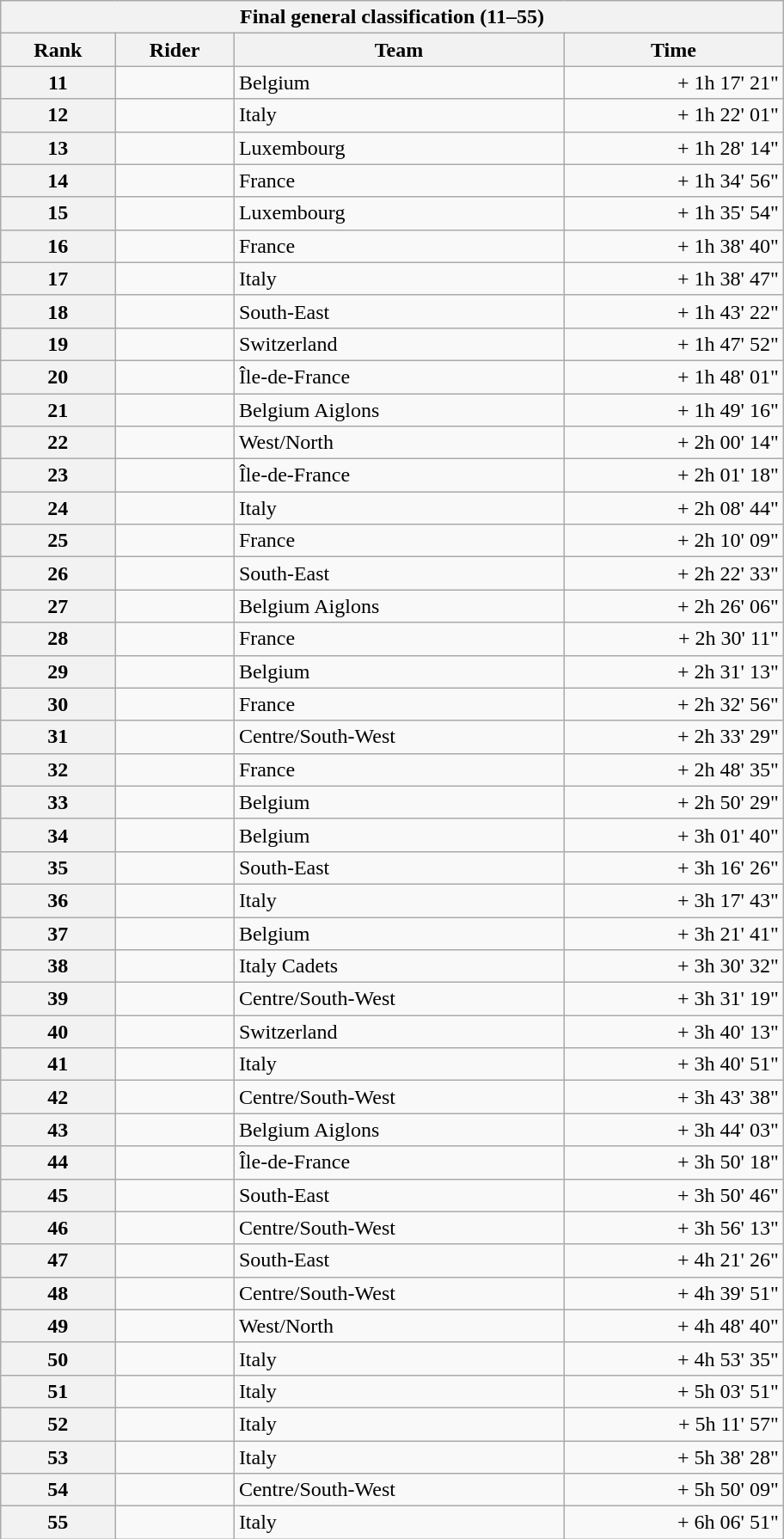<table class="collapsible collapsed wikitable" style="width:38em;margin-top:-1px;">
<tr>
<th scope="col" colspan="4">Final general classification (11–55)</th>
</tr>
<tr>
<th scope="col">Rank</th>
<th scope="col">Rider</th>
<th scope="col">Team</th>
<th scope="col">Time</th>
</tr>
<tr>
<th scope="row">11</th>
<td></td>
<td>Belgium</td>
<td style="text-align:right;">+ 1h 17' 21"</td>
</tr>
<tr>
<th scope="row">12</th>
<td></td>
<td>Italy</td>
<td style="text-align:right;">+ 1h 22' 01"</td>
</tr>
<tr>
<th scope="row">13</th>
<td></td>
<td>Luxembourg</td>
<td style="text-align:right;">+ 1h 28' 14"</td>
</tr>
<tr>
<th scope="row">14</th>
<td></td>
<td>France</td>
<td style="text-align:right;">+ 1h 34' 56"</td>
</tr>
<tr>
<th scope="row">15</th>
<td></td>
<td>Luxembourg</td>
<td style="text-align:right;">+ 1h 35' 54"</td>
</tr>
<tr>
<th scope="row">16</th>
<td></td>
<td>France</td>
<td style="text-align:right;">+ 1h 38' 40"</td>
</tr>
<tr>
<th scope="row">17</th>
<td></td>
<td>Italy</td>
<td style="text-align:right;">+ 1h 38' 47"</td>
</tr>
<tr>
<th scope="row">18</th>
<td></td>
<td>South-East</td>
<td style="text-align:right;">+ 1h 43' 22"</td>
</tr>
<tr>
<th scope="row">19</th>
<td></td>
<td>Switzerland</td>
<td style="text-align:right;">+ 1h 47' 52"</td>
</tr>
<tr>
<th scope="row">20</th>
<td></td>
<td>Île-de-France</td>
<td style="text-align:right;">+ 1h 48' 01"</td>
</tr>
<tr>
<th scope="row">21</th>
<td></td>
<td>Belgium Aiglons</td>
<td style="text-align:right;">+ 1h 49' 16"</td>
</tr>
<tr>
<th scope="row">22</th>
<td></td>
<td>West/North</td>
<td style="text-align:right;">+ 2h 00' 14"</td>
</tr>
<tr>
<th scope="row">23</th>
<td></td>
<td>Île-de-France</td>
<td style="text-align:right;">+ 2h 01' 18"</td>
</tr>
<tr>
<th scope="row">24</th>
<td></td>
<td>Italy</td>
<td style="text-align:right;">+ 2h 08' 44"</td>
</tr>
<tr>
<th scope="row">25</th>
<td></td>
<td>France</td>
<td style="text-align:right;">+ 2h 10' 09"</td>
</tr>
<tr>
<th scope="row">26</th>
<td></td>
<td>South-East</td>
<td style="text-align:right;">+ 2h 22' 33"</td>
</tr>
<tr>
<th scope="row">27</th>
<td></td>
<td>Belgium Aiglons</td>
<td style="text-align:right;">+ 2h 26' 06"</td>
</tr>
<tr>
<th scope="row">28</th>
<td></td>
<td>France</td>
<td style="text-align:right;">+ 2h 30' 11"</td>
</tr>
<tr>
<th scope="row">29</th>
<td></td>
<td>Belgium</td>
<td style="text-align:right;">+ 2h 31' 13"</td>
</tr>
<tr>
<th scope="row">30</th>
<td></td>
<td>France</td>
<td style="text-align:right;">+ 2h 32' 56"</td>
</tr>
<tr>
<th scope="row">31</th>
<td></td>
<td>Centre/South-West</td>
<td style="text-align:right;">+ 2h 33' 29"</td>
</tr>
<tr>
<th scope="row">32</th>
<td></td>
<td>France</td>
<td style="text-align:right;">+ 2h 48' 35"</td>
</tr>
<tr>
<th scope="row">33</th>
<td></td>
<td>Belgium</td>
<td style="text-align:right;">+ 2h 50' 29"</td>
</tr>
<tr>
<th scope="row">34</th>
<td></td>
<td>Belgium</td>
<td style="text-align:right;">+ 3h 01' 40"</td>
</tr>
<tr>
<th scope="row">35</th>
<td></td>
<td>South-East</td>
<td style="text-align:right;">+ 3h 16' 26"</td>
</tr>
<tr>
<th scope="row">36</th>
<td></td>
<td>Italy</td>
<td style="text-align:right;">+ 3h 17' 43"</td>
</tr>
<tr>
<th scope="row">37</th>
<td></td>
<td>Belgium</td>
<td style="text-align:right;">+ 3h 21' 41"</td>
</tr>
<tr>
<th scope="row">38</th>
<td></td>
<td>Italy Cadets</td>
<td style="text-align:right;">+ 3h 30' 32"</td>
</tr>
<tr>
<th scope="row">39</th>
<td></td>
<td>Centre/South-West</td>
<td style="text-align:right;">+ 3h 31' 19"</td>
</tr>
<tr>
<th scope="row">40</th>
<td></td>
<td>Switzerland</td>
<td style="text-align:right;">+ 3h 40' 13"</td>
</tr>
<tr>
<th scope="row">41</th>
<td></td>
<td>Italy</td>
<td style="text-align:right;">+ 3h 40' 51"</td>
</tr>
<tr>
<th scope="row">42</th>
<td></td>
<td>Centre/South-West</td>
<td style="text-align:right;">+ 3h 43' 38"</td>
</tr>
<tr>
<th scope="row">43</th>
<td></td>
<td>Belgium Aiglons</td>
<td style="text-align:right;">+ 3h 44' 03"</td>
</tr>
<tr>
<th scope="row">44</th>
<td></td>
<td>Île-de-France</td>
<td style="text-align:right;">+ 3h 50' 18"</td>
</tr>
<tr>
<th scope="row">45</th>
<td></td>
<td>South-East</td>
<td style="text-align:right;">+ 3h 50' 46"</td>
</tr>
<tr>
<th scope="row">46</th>
<td></td>
<td>Centre/South-West</td>
<td style="text-align:right;">+ 3h 56' 13"</td>
</tr>
<tr>
<th scope="row">47</th>
<td></td>
<td>South-East</td>
<td style="text-align:right;">+ 4h 21' 26"</td>
</tr>
<tr>
<th scope="row">48</th>
<td></td>
<td>Centre/South-West</td>
<td style="text-align:right;">+ 4h 39' 51"</td>
</tr>
<tr>
<th scope="row">49</th>
<td></td>
<td>West/North</td>
<td style="text-align:right;">+ 4h 48' 40"</td>
</tr>
<tr>
<th scope="row">50</th>
<td></td>
<td>Italy</td>
<td style="text-align:right;">+ 4h 53' 35"</td>
</tr>
<tr>
<th scope="row">51</th>
<td></td>
<td>Italy</td>
<td style="text-align:right;">+ 5h 03' 51"</td>
</tr>
<tr>
<th scope="row">52</th>
<td></td>
<td>Italy</td>
<td style="text-align:right;">+ 5h 11' 57"</td>
</tr>
<tr>
<th scope="row">53</th>
<td></td>
<td>Italy</td>
<td style="text-align:right;">+ 5h 38' 28"</td>
</tr>
<tr>
<th scope="row">54</th>
<td></td>
<td>Centre/South-West</td>
<td style="text-align:right;">+ 5h 50' 09"</td>
</tr>
<tr>
<th scope="row">55</th>
<td></td>
<td>Italy</td>
<td style="text-align:right;">+ 6h 06' 51"</td>
</tr>
</table>
